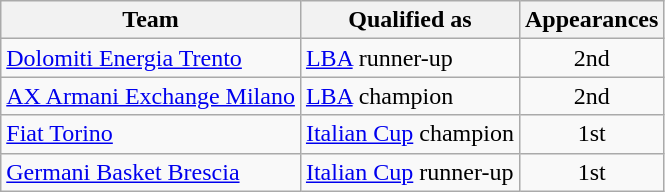<table class="wikitable">
<tr>
<th>Team</th>
<th>Qualified as</th>
<th>Appearances</th>
</tr>
<tr>
<td><a href='#'>Dolomiti Energia Trento</a></td>
<td><a href='#'>LBA</a> runner-up</td>
<td align=center>2nd</td>
</tr>
<tr>
<td><a href='#'>AX Armani Exchange Milano</a></td>
<td><a href='#'>LBA</a> champion</td>
<td align=center>2nd</td>
</tr>
<tr>
<td><a href='#'>Fiat Torino</a></td>
<td><a href='#'>Italian Cup</a> champion</td>
<td align=center>1st</td>
</tr>
<tr>
<td><a href='#'>Germani Basket Brescia</a></td>
<td><a href='#'>Italian Cup</a> runner-up</td>
<td align=center>1st</td>
</tr>
</table>
